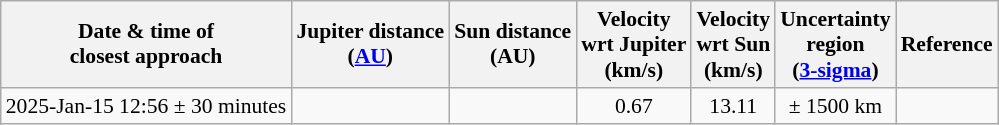<table class="wikitable" style="text-align: center; font-size: 0.9em;">
<tr>
<th>Date & time of<br>closest approach</th>
<th>Jupiter distance<br>(<a href='#'>AU</a>)</th>
<th>Sun distance<br>(AU)</th>
<th>Velocity<br>wrt Jupiter<br>(km/s)</th>
<th>Velocity<br>wrt Sun<br>(km/s)</th>
<th>Uncertainty<br>region<br>(<a href='#'>3-sigma</a>)</th>
<th>Reference</th>
</tr>
<tr>
<td>2025-Jan-15 12:56 ± 30 minutes</td>
<td></td>
<td></td>
<td>0.67</td>
<td>13.11</td>
<td>± 1500 km</td>
<td><small></small></td>
</tr>
</table>
